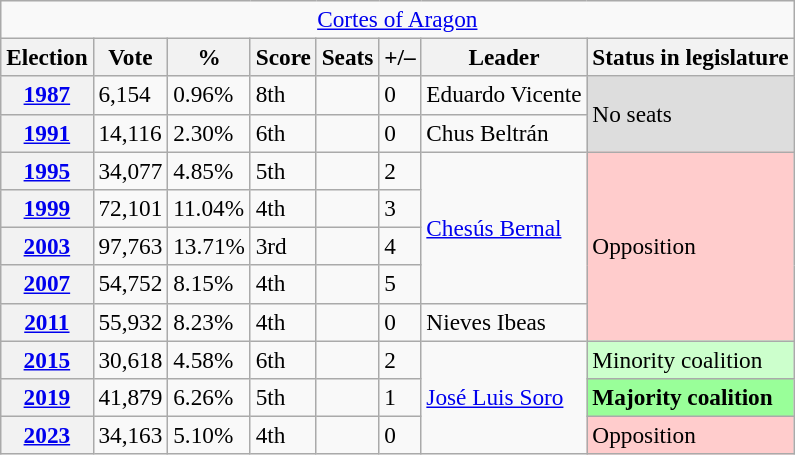<table class="wikitable" style="font-size:97%; text-align:left;">
<tr>
<td colspan="8" align="center"><a href='#'>Cortes of Aragon</a></td>
</tr>
<tr>
<th>Election</th>
<th>Vote</th>
<th>%</th>
<th>Score</th>
<th>Seats</th>
<th>+/–</th>
<th>Leader</th>
<th>Status in legislature</th>
</tr>
<tr>
<th><a href='#'>1987</a></th>
<td>6,154</td>
<td>0.96%</td>
<td>8th</td>
<td></td>
<td>0</td>
<td>Eduardo Vicente</td>
<td rowspan="2" style="background-color:#ddd;">No seats</td>
</tr>
<tr>
<th><a href='#'>1991</a></th>
<td>14,116</td>
<td>2.30%</td>
<td>6th</td>
<td></td>
<td>0</td>
<td>Chus Beltrán</td>
</tr>
<tr>
<th><a href='#'>1995</a></th>
<td>34,077</td>
<td>4.85%</td>
<td>5th</td>
<td></td>
<td>2</td>
<td rowspan="4"><a href='#'>Chesús Bernal</a></td>
<td rowspan="5" style="background-color:#fcc;">Opposition</td>
</tr>
<tr>
<th><a href='#'>1999</a></th>
<td>72,101</td>
<td>11.04%</td>
<td>4th</td>
<td></td>
<td>3</td>
</tr>
<tr>
<th><a href='#'>2003</a></th>
<td>97,763</td>
<td>13.71%</td>
<td>3rd</td>
<td></td>
<td>4</td>
</tr>
<tr>
<th><a href='#'>2007</a></th>
<td>54,752</td>
<td>8.15%</td>
<td>4th</td>
<td></td>
<td>5</td>
</tr>
<tr>
<th><a href='#'>2011</a></th>
<td>55,932</td>
<td>8.23%</td>
<td>4th</td>
<td></td>
<td>0</td>
<td>Nieves Ibeas</td>
</tr>
<tr>
<th><a href='#'>2015</a></th>
<td>30,618</td>
<td>4.58%</td>
<td>6th</td>
<td></td>
<td>2</td>
<td rowspan="3"><a href='#'>José Luis Soro</a></td>
<td style="background-color:#cfc;">Minority coalition<br></td>
</tr>
<tr>
<th><a href='#'>2019</a></th>
<td>41,879</td>
<td>6.26%</td>
<td>5th</td>
<td></td>
<td>1</td>
<td style="background-color:#9f9;"><strong>Majority coalition</strong><br></td>
</tr>
<tr>
<th><a href='#'>2023</a></th>
<td>34,163</td>
<td>5.10%</td>
<td>4th</td>
<td></td>
<td>0</td>
<td style="background-color:#fcc;">Opposition</td>
</tr>
</table>
